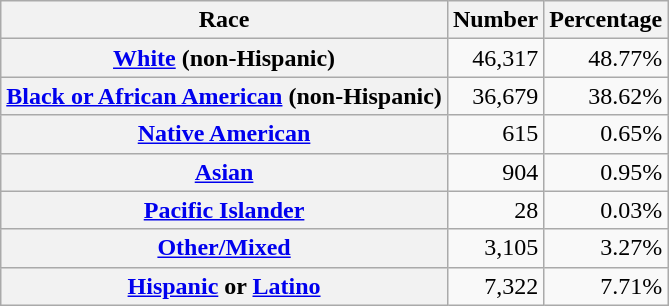<table class="wikitable" style="text-align:right">
<tr>
<th scope="col">Race</th>
<th scope="col">Number</th>
<th scope="col">Percentage</th>
</tr>
<tr>
<th scope="row"><a href='#'>White</a> (non-Hispanic)</th>
<td>46,317</td>
<td>48.77%</td>
</tr>
<tr>
<th scope="row"><a href='#'>Black or African American</a> (non-Hispanic)</th>
<td>36,679</td>
<td>38.62%</td>
</tr>
<tr>
<th scope="row"><a href='#'>Native American</a></th>
<td>615</td>
<td>0.65%</td>
</tr>
<tr>
<th scope="row"><a href='#'>Asian</a></th>
<td>904</td>
<td>0.95%</td>
</tr>
<tr>
<th scope="row"><a href='#'>Pacific Islander</a></th>
<td>28</td>
<td>0.03%</td>
</tr>
<tr>
<th scope="row"><a href='#'>Other/Mixed</a></th>
<td>3,105</td>
<td>3.27%</td>
</tr>
<tr>
<th scope="row"><a href='#'>Hispanic</a> or <a href='#'>Latino</a></th>
<td>7,322</td>
<td>7.71%</td>
</tr>
</table>
